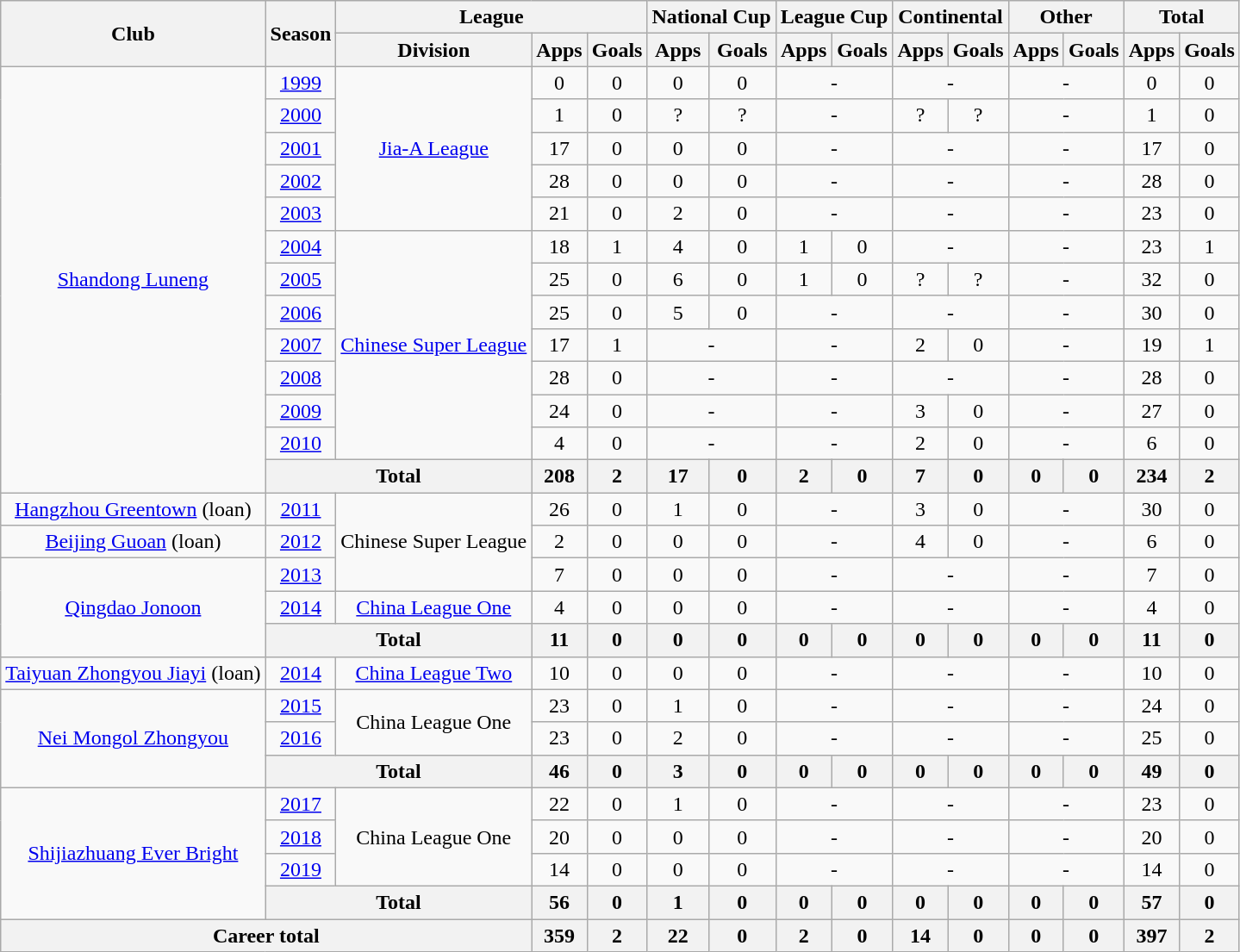<table class="wikitable" style="text-align: center">
<tr>
<th rowspan="2">Club</th>
<th rowspan="2">Season</th>
<th colspan="3">League</th>
<th colspan="2">National Cup</th>
<th colspan="2">League Cup</th>
<th colspan="2">Continental</th>
<th colspan="2">Other</th>
<th colspan="2">Total</th>
</tr>
<tr>
<th>Division</th>
<th>Apps</th>
<th>Goals</th>
<th>Apps</th>
<th>Goals</th>
<th>Apps</th>
<th>Goals</th>
<th>Apps</th>
<th>Goals</th>
<th>Apps</th>
<th>Goals</th>
<th>Apps</th>
<th>Goals</th>
</tr>
<tr>
<td rowspan=13><a href='#'>Shandong Luneng</a></td>
<td><a href='#'>1999</a></td>
<td rowspan=5><a href='#'>Jia-A League</a></td>
<td>0</td>
<td>0</td>
<td>0</td>
<td>0</td>
<td colspan="2">-</td>
<td colspan="2">-</td>
<td colspan="2">-</td>
<td>0</td>
<td>0</td>
</tr>
<tr>
<td><a href='#'>2000</a></td>
<td>1</td>
<td>0</td>
<td>?</td>
<td>?</td>
<td colspan="2">-</td>
<td>?</td>
<td>?</td>
<td colspan="2">-</td>
<td>1</td>
<td>0</td>
</tr>
<tr>
<td><a href='#'>2001</a></td>
<td>17</td>
<td>0</td>
<td>0</td>
<td>0</td>
<td colspan="2">-</td>
<td colspan="2">-</td>
<td colspan="2">-</td>
<td>17</td>
<td>0</td>
</tr>
<tr>
<td><a href='#'>2002</a></td>
<td>28</td>
<td>0</td>
<td>0</td>
<td>0</td>
<td colspan="2">-</td>
<td colspan="2">-</td>
<td colspan="2">-</td>
<td>28</td>
<td>0</td>
</tr>
<tr>
<td><a href='#'>2003</a></td>
<td>21</td>
<td>0</td>
<td>2</td>
<td>0</td>
<td colspan="2">-</td>
<td colspan="2">-</td>
<td colspan="2">-</td>
<td>23</td>
<td>0</td>
</tr>
<tr>
<td><a href='#'>2004</a></td>
<td rowspan=7><a href='#'>Chinese Super League</a></td>
<td>18</td>
<td>1</td>
<td>4</td>
<td>0</td>
<td>1</td>
<td>0</td>
<td colspan="2">-</td>
<td colspan="2">-</td>
<td>23</td>
<td>1</td>
</tr>
<tr>
<td><a href='#'>2005</a></td>
<td>25</td>
<td>0</td>
<td>6</td>
<td>0</td>
<td>1</td>
<td>0</td>
<td>?</td>
<td>?</td>
<td colspan="2">-</td>
<td>32</td>
<td>0</td>
</tr>
<tr>
<td><a href='#'>2006</a></td>
<td>25</td>
<td>0</td>
<td>5</td>
<td>0</td>
<td colspan="2">-</td>
<td colspan="2">-</td>
<td colspan="2">-</td>
<td>30</td>
<td>0</td>
</tr>
<tr>
<td><a href='#'>2007</a></td>
<td>17</td>
<td>1</td>
<td colspan="2">-</td>
<td colspan="2">-</td>
<td>2</td>
<td>0</td>
<td colspan="2">-</td>
<td>19</td>
<td>1</td>
</tr>
<tr>
<td><a href='#'>2008</a></td>
<td>28</td>
<td>0</td>
<td colspan="2">-</td>
<td colspan="2">-</td>
<td colspan="2">-</td>
<td colspan="2">-</td>
<td>28</td>
<td>0</td>
</tr>
<tr>
<td><a href='#'>2009</a></td>
<td>24</td>
<td>0</td>
<td colspan="2">-</td>
<td colspan="2">-</td>
<td>3</td>
<td>0</td>
<td colspan="2">-</td>
<td>27</td>
<td>0</td>
</tr>
<tr>
<td><a href='#'>2010</a></td>
<td>4</td>
<td>0</td>
<td colspan="2">-</td>
<td colspan="2">-</td>
<td>2</td>
<td>0</td>
<td colspan="2">-</td>
<td>6</td>
<td>0</td>
</tr>
<tr>
<th colspan="2"><strong>Total</strong></th>
<th>208</th>
<th>2</th>
<th>17</th>
<th>0</th>
<th>2</th>
<th>0</th>
<th>7</th>
<th>0</th>
<th>0</th>
<th>0</th>
<th>234</th>
<th>2</th>
</tr>
<tr>
<td><a href='#'>Hangzhou Greentown</a> (loan)</td>
<td><a href='#'>2011</a></td>
<td rowspan=3>Chinese Super League</td>
<td>26</td>
<td>0</td>
<td>1</td>
<td>0</td>
<td colspan="2">-</td>
<td>3</td>
<td>0</td>
<td colspan="2">-</td>
<td>30</td>
<td>0</td>
</tr>
<tr>
<td><a href='#'>Beijing Guoan</a> (loan)</td>
<td><a href='#'>2012</a></td>
<td>2</td>
<td>0</td>
<td>0</td>
<td>0</td>
<td colspan="2">-</td>
<td>4</td>
<td>0</td>
<td colspan="2">-</td>
<td>6</td>
<td>0</td>
</tr>
<tr>
<td rowspan=3><a href='#'>Qingdao Jonoon</a></td>
<td><a href='#'>2013</a></td>
<td>7</td>
<td>0</td>
<td>0</td>
<td>0</td>
<td colspan="2">-</td>
<td colspan="2">-</td>
<td colspan="2">-</td>
<td>7</td>
<td>0</td>
</tr>
<tr>
<td><a href='#'>2014</a></td>
<td><a href='#'>China League One</a></td>
<td>4</td>
<td>0</td>
<td>0</td>
<td>0</td>
<td colspan="2">-</td>
<td colspan="2">-</td>
<td colspan="2">-</td>
<td>4</td>
<td>0</td>
</tr>
<tr>
<th colspan="2"><strong>Total</strong></th>
<th>11</th>
<th>0</th>
<th>0</th>
<th>0</th>
<th>0</th>
<th>0</th>
<th>0</th>
<th>0</th>
<th>0</th>
<th>0</th>
<th>11</th>
<th>0</th>
</tr>
<tr>
<td><a href='#'>Taiyuan Zhongyou Jiayi</a> (loan)</td>
<td><a href='#'>2014</a></td>
<td><a href='#'>China League Two</a></td>
<td>10</td>
<td>0</td>
<td>0</td>
<td>0</td>
<td colspan="2">-</td>
<td colspan="2">-</td>
<td colspan="2">-</td>
<td>10</td>
<td>0</td>
</tr>
<tr>
<td rowspan="3"><a href='#'>Nei Mongol Zhongyou</a></td>
<td><a href='#'>2015</a></td>
<td rowspan="2">China League One</td>
<td>23</td>
<td>0</td>
<td>1</td>
<td>0</td>
<td colspan="2">-</td>
<td colspan="2">-</td>
<td colspan="2">-</td>
<td>24</td>
<td>0</td>
</tr>
<tr>
<td><a href='#'>2016</a></td>
<td>23</td>
<td>0</td>
<td>2</td>
<td>0</td>
<td colspan="2">-</td>
<td colspan="2">-</td>
<td colspan="2">-</td>
<td>25</td>
<td>0</td>
</tr>
<tr>
<th colspan="2"><strong>Total</strong></th>
<th>46</th>
<th>0</th>
<th>3</th>
<th>0</th>
<th>0</th>
<th>0</th>
<th>0</th>
<th>0</th>
<th>0</th>
<th>0</th>
<th>49</th>
<th>0</th>
</tr>
<tr>
<td rowspan=4><a href='#'>Shijiazhuang Ever Bright</a></td>
<td><a href='#'>2017</a></td>
<td rowspan=3>China League One</td>
<td>22</td>
<td>0</td>
<td>1</td>
<td>0</td>
<td colspan="2">-</td>
<td colspan="2">-</td>
<td colspan="2">-</td>
<td>23</td>
<td>0</td>
</tr>
<tr>
<td><a href='#'>2018</a></td>
<td>20</td>
<td>0</td>
<td>0</td>
<td>0</td>
<td colspan="2">-</td>
<td colspan="2">-</td>
<td colspan="2">-</td>
<td>20</td>
<td>0</td>
</tr>
<tr>
<td><a href='#'>2019</a></td>
<td>14</td>
<td>0</td>
<td>0</td>
<td>0</td>
<td colspan="2">-</td>
<td colspan="2">-</td>
<td colspan="2">-</td>
<td>14</td>
<td>0</td>
</tr>
<tr>
<th colspan="2"><strong>Total</strong></th>
<th>56</th>
<th>0</th>
<th>1</th>
<th>0</th>
<th>0</th>
<th>0</th>
<th>0</th>
<th>0</th>
<th>0</th>
<th>0</th>
<th>57</th>
<th>0</th>
</tr>
<tr>
<th colspan=3>Career total</th>
<th>359</th>
<th>2</th>
<th>22</th>
<th>0</th>
<th>2</th>
<th>0</th>
<th>14</th>
<th>0</th>
<th>0</th>
<th>0</th>
<th>397</th>
<th>2</th>
</tr>
</table>
